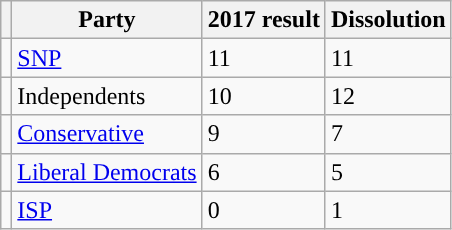<table class="wikitable">
<tr>
<th></th>
<th scope="col">Party</th>
<th scope="col">2017 result</th>
<th scope="col">Dissolution</th>
</tr>
<tr>
<td style="background:"></td>
<td scope="row"><a href='#'>SNP</a></td>
<td>11</td>
<td>11</td>
</tr>
<tr>
<td style="background:"></td>
<td scope="row">Independents</td>
<td>10</td>
<td>12</td>
</tr>
<tr>
<td style="background:"></td>
<td scope="row"><a href='#'>Conservative</a></td>
<td>9</td>
<td>7</td>
</tr>
<tr>
<td style="background:"></td>
<td scope="row"><a href='#'>Liberal Democrats</a></td>
<td>6</td>
<td>5</td>
</tr>
<tr>
<td style="background:"></td>
<td scope="row"><a href='#'>ISP</a></td>
<td>0</td>
<td>1</td>
</tr>
</table>
